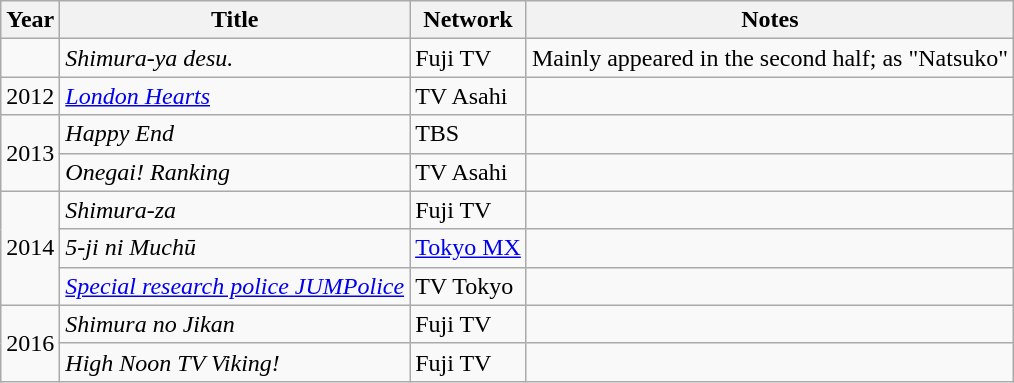<table class="wikitable">
<tr>
<th>Year</th>
<th>Title</th>
<th>Network</th>
<th>Notes</th>
</tr>
<tr>
<td></td>
<td><em>Shimura-ya desu.</em></td>
<td>Fuji TV</td>
<td>Mainly appeared in the second half; as "Natsuko"</td>
</tr>
<tr>
<td>2012</td>
<td><em><a href='#'>London Hearts</a></em></td>
<td>TV Asahi</td>
<td></td>
</tr>
<tr>
<td rowspan="2">2013</td>
<td><em>Happy End</em></td>
<td>TBS</td>
<td></td>
</tr>
<tr>
<td><em>Onegai! Ranking</em></td>
<td>TV Asahi</td>
<td></td>
</tr>
<tr>
<td rowspan="3">2014</td>
<td><em>Shimura-za</em></td>
<td>Fuji TV</td>
<td></td>
</tr>
<tr>
<td><em>5-ji ni Muchū</em></td>
<td><a href='#'>Tokyo MX</a></td>
<td></td>
</tr>
<tr>
<td><em><a href='#'>Special research police JUMPolice</a></em></td>
<td>TV Tokyo</td>
<td></td>
</tr>
<tr>
<td rowspan="2">2016</td>
<td><em>Shimura no Jikan</em></td>
<td>Fuji TV</td>
<td></td>
</tr>
<tr>
<td><em>High Noon TV Viking!</em></td>
<td>Fuji TV</td>
<td></td>
</tr>
</table>
